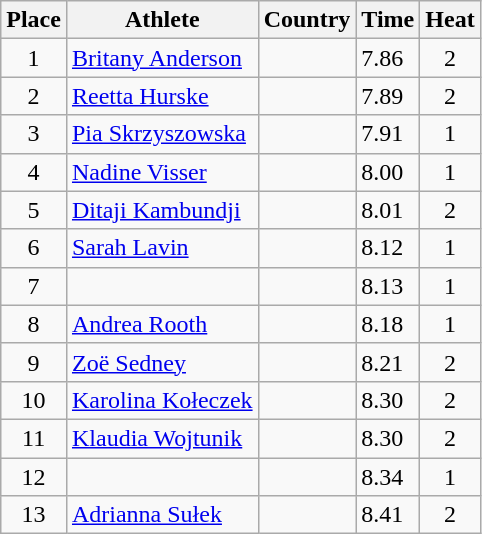<table class="wikitable">
<tr>
<th>Place</th>
<th>Athlete</th>
<th>Country</th>
<th>Time</th>
<th>Heat</th>
</tr>
<tr>
<td align=center>1</td>
<td><a href='#'>Britany Anderson</a></td>
<td></td>
<td>7.86</td>
<td align=center>2</td>
</tr>
<tr>
<td align=center>2</td>
<td><a href='#'>Reetta Hurske</a></td>
<td></td>
<td>7.89</td>
<td align=center>2</td>
</tr>
<tr>
<td align=center>3</td>
<td><a href='#'>Pia Skrzyszowska</a></td>
<td></td>
<td>7.91</td>
<td align=center>1</td>
</tr>
<tr>
<td align=center>4</td>
<td><a href='#'>Nadine Visser</a></td>
<td></td>
<td>8.00</td>
<td align=center>1</td>
</tr>
<tr>
<td align=center>5</td>
<td><a href='#'>Ditaji Kambundji</a></td>
<td></td>
<td>8.01</td>
<td align=center>2</td>
</tr>
<tr>
<td align=center>6</td>
<td><a href='#'>Sarah Lavin</a></td>
<td></td>
<td>8.12</td>
<td align=center>1</td>
</tr>
<tr>
<td align=center>7</td>
<td></td>
<td></td>
<td>8.13</td>
<td align=center>1</td>
</tr>
<tr>
<td align=center>8</td>
<td><a href='#'>Andrea Rooth</a></td>
<td></td>
<td>8.18</td>
<td align=center>1</td>
</tr>
<tr>
<td align=center>9</td>
<td><a href='#'>Zoë Sedney</a></td>
<td></td>
<td>8.21</td>
<td align=center>2</td>
</tr>
<tr>
<td align=center>10</td>
<td><a href='#'>Karolina Kołeczek</a></td>
<td></td>
<td>8.30</td>
<td align=center>2</td>
</tr>
<tr>
<td align=center>11</td>
<td><a href='#'>Klaudia Wojtunik</a></td>
<td></td>
<td>8.30</td>
<td align=center>2</td>
</tr>
<tr>
<td align=center>12</td>
<td></td>
<td></td>
<td>8.34</td>
<td align=center>1</td>
</tr>
<tr>
<td align=center>13</td>
<td><a href='#'>Adrianna Sułek</a></td>
<td></td>
<td>8.41</td>
<td align=center>2</td>
</tr>
</table>
